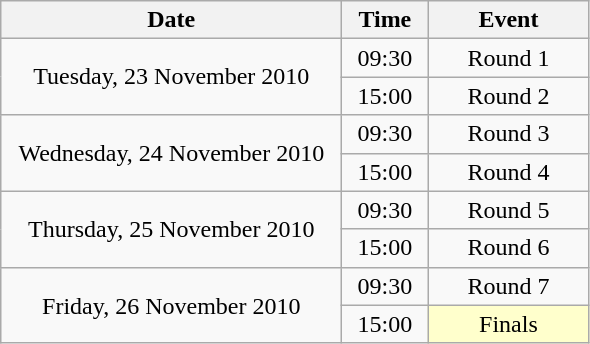<table class = "wikitable" style="text-align:center;">
<tr>
<th width=220>Date</th>
<th width=50>Time</th>
<th width=100>Event</th>
</tr>
<tr>
<td rowspan=2>Tuesday, 23 November 2010</td>
<td>09:30</td>
<td>Round 1</td>
</tr>
<tr>
<td>15:00</td>
<td>Round 2</td>
</tr>
<tr>
<td rowspan=2>Wednesday, 24 November 2010</td>
<td>09:30</td>
<td>Round 3</td>
</tr>
<tr>
<td>15:00</td>
<td>Round 4</td>
</tr>
<tr>
<td rowspan=2>Thursday, 25 November 2010</td>
<td>09:30</td>
<td>Round 5</td>
</tr>
<tr>
<td>15:00</td>
<td>Round 6</td>
</tr>
<tr>
<td rowspan=2>Friday, 26 November 2010</td>
<td>09:30</td>
<td>Round 7</td>
</tr>
<tr>
<td>15:00</td>
<td bgcolor=ffffcc>Finals</td>
</tr>
</table>
